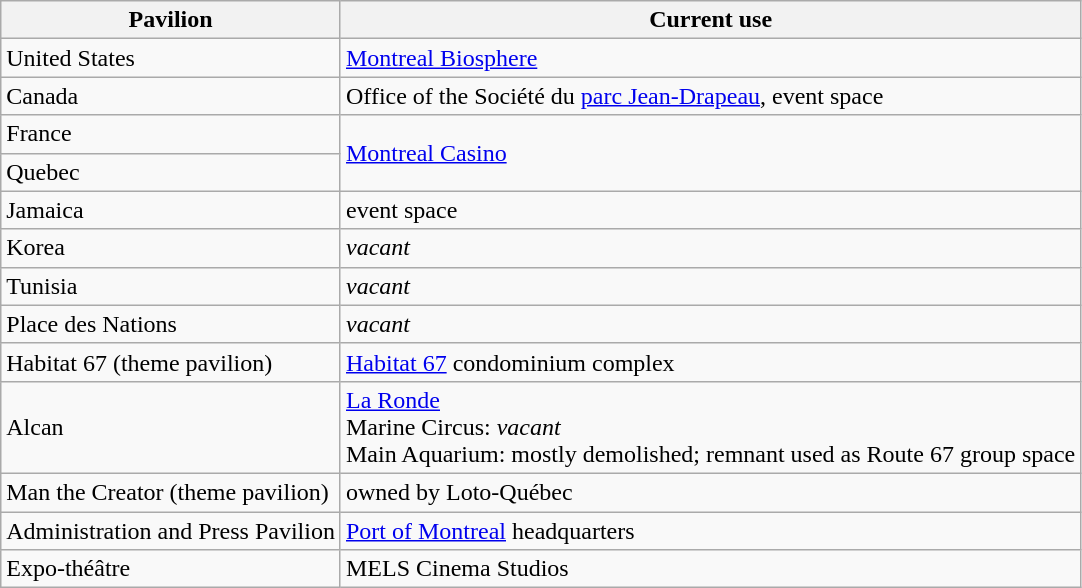<table class="wikitable">
<tr>
<th>Pavilion</th>
<th>Current use</th>
</tr>
<tr>
<td>United States</td>
<td><a href='#'>Montreal Biosphere</a></td>
</tr>
<tr>
<td>Canada</td>
<td>Office of the Société du <a href='#'>parc Jean-Drapeau</a>, event space</td>
</tr>
<tr>
<td>France</td>
<td rowspan=2><a href='#'>Montreal Casino</a></td>
</tr>
<tr>
<td>Quebec</td>
</tr>
<tr>
<td>Jamaica</td>
<td>event space</td>
</tr>
<tr>
<td>Korea</td>
<td><em>vacant</em></td>
</tr>
<tr>
<td>Tunisia</td>
<td><em>vacant</em></td>
</tr>
<tr>
<td>Place des Nations</td>
<td><em>vacant</em></td>
</tr>
<tr>
<td>Habitat 67 (theme pavilion)</td>
<td><a href='#'>Habitat 67</a> condominium complex</td>
</tr>
<tr>
<td>Alcan</td>
<td><a href='#'>La Ronde</a><br>Marine Circus: <em>vacant</em><br>Main Aquarium: mostly demolished; remnant used as Route 67 group space</td>
</tr>
<tr>
<td>Man the Creator (theme pavilion)</td>
<td>owned by Loto-Québec</td>
</tr>
<tr>
<td>Administration and Press Pavilion</td>
<td><a href='#'>Port of Montreal</a> headquarters</td>
</tr>
<tr>
<td>Expo-théâtre</td>
<td>MELS Cinema Studios</td>
</tr>
</table>
